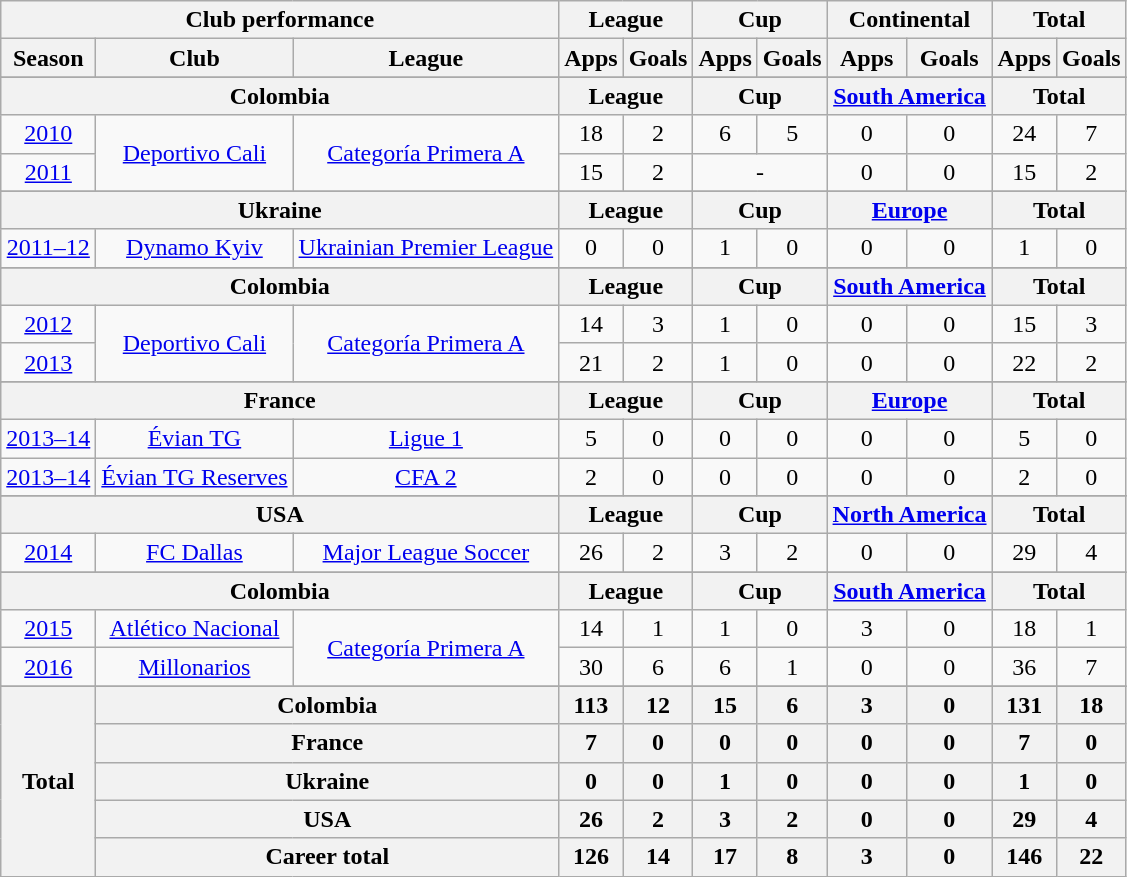<table class="wikitable" style="text-align:center">
<tr>
<th colspan=3>Club performance</th>
<th colspan=2>League</th>
<th colspan=2>Cup</th>
<th colspan=2>Continental</th>
<th colspan=2>Total</th>
</tr>
<tr>
<th>Season</th>
<th>Club</th>
<th>League</th>
<th>Apps</th>
<th>Goals</th>
<th>Apps</th>
<th>Goals</th>
<th>Apps</th>
<th>Goals</th>
<th>Apps</th>
<th>Goals</th>
</tr>
<tr>
</tr>
<tr>
<th colspan=3>Colombia</th>
<th colspan=2>League</th>
<th colspan=2>Cup</th>
<th colspan=2><a href='#'>South America</a></th>
<th colspan=2>Total</th>
</tr>
<tr>
<td><a href='#'>2010</a></td>
<td rowspan="2"><a href='#'>Deportivo Cali</a></td>
<td rowspan="2"><a href='#'>Categoría Primera A</a></td>
<td>18</td>
<td>2</td>
<td>6</td>
<td>5</td>
<td>0</td>
<td>0</td>
<td>24</td>
<td>7</td>
</tr>
<tr>
<td><a href='#'>2011</a></td>
<td>15</td>
<td>2</td>
<td colspan="2">-</td>
<td>0</td>
<td>0</td>
<td>15</td>
<td>2</td>
</tr>
<tr>
</tr>
<tr>
<th colspan=3>Ukraine</th>
<th colspan=2>League</th>
<th colspan=2>Cup</th>
<th colspan=2><a href='#'>Europe</a></th>
<th colspan=2>Total</th>
</tr>
<tr>
<td><a href='#'>2011–12</a></td>
<td><a href='#'>Dynamo Kyiv</a></td>
<td><a href='#'>Ukrainian Premier League</a></td>
<td>0</td>
<td>0</td>
<td>1</td>
<td>0</td>
<td>0</td>
<td>0</td>
<td>1</td>
<td>0</td>
</tr>
<tr>
</tr>
<tr>
<th colspan=3>Colombia</th>
<th colspan=2>League</th>
<th colspan=2>Cup</th>
<th colspan=2><a href='#'>South America</a></th>
<th colspan=2>Total</th>
</tr>
<tr>
<td><a href='#'>2012</a></td>
<td rowspan="2"><a href='#'>Deportivo Cali</a></td>
<td rowspan="2"><a href='#'>Categoría Primera A</a></td>
<td>14</td>
<td>3</td>
<td>1</td>
<td>0</td>
<td>0</td>
<td>0</td>
<td>15</td>
<td>3</td>
</tr>
<tr>
<td><a href='#'>2013</a></td>
<td>21</td>
<td>2</td>
<td>1</td>
<td>0</td>
<td>0</td>
<td>0</td>
<td>22</td>
<td>2</td>
</tr>
<tr>
</tr>
<tr>
<th colspan=3>France</th>
<th colspan=2>League</th>
<th colspan=2>Cup</th>
<th colspan=2><a href='#'>Europe</a></th>
<th colspan=2>Total</th>
</tr>
<tr>
<td><a href='#'>2013–14</a></td>
<td><a href='#'>Évian TG</a></td>
<td><a href='#'>Ligue 1</a></td>
<td>5</td>
<td>0</td>
<td>0</td>
<td>0</td>
<td>0</td>
<td>0</td>
<td>5</td>
<td>0</td>
</tr>
<tr>
<td><a href='#'>2013–14</a></td>
<td><a href='#'>Évian TG Reserves</a></td>
<td><a href='#'>CFA 2</a></td>
<td>2</td>
<td>0</td>
<td>0</td>
<td>0</td>
<td>0</td>
<td>0</td>
<td>2</td>
<td>0</td>
</tr>
<tr>
</tr>
<tr>
<th colspan=3>USA</th>
<th colspan=2>League</th>
<th colspan=2>Cup</th>
<th colspan=2><a href='#'>North America</a></th>
<th colspan=2>Total</th>
</tr>
<tr>
<td><a href='#'>2014</a></td>
<td><a href='#'>FC Dallas</a></td>
<td><a href='#'>Major League Soccer</a></td>
<td>26</td>
<td>2</td>
<td>3</td>
<td>2</td>
<td>0</td>
<td>0</td>
<td>29</td>
<td>4</td>
</tr>
<tr>
</tr>
<tr>
<th colspan=3>Colombia</th>
<th colspan=2>League</th>
<th colspan=2>Cup</th>
<th colspan=2><a href='#'>South America</a></th>
<th colspan=2>Total</th>
</tr>
<tr>
<td><a href='#'>2015</a></td>
<td><a href='#'>Atlético Nacional</a></td>
<td rowspan=2><a href='#'>Categoría Primera A</a></td>
<td>14</td>
<td>1</td>
<td>1</td>
<td>0</td>
<td>3</td>
<td>0</td>
<td>18</td>
<td>1</td>
</tr>
<tr>
<td><a href='#'>2016</a></td>
<td><a href='#'>Millonarios</a></td>
<td>30</td>
<td>6</td>
<td>6</td>
<td>1</td>
<td>0</td>
<td>0</td>
<td>36</td>
<td>7</td>
</tr>
<tr>
</tr>
<tr>
<th rowspan=5>Total</th>
<th colspan=2>Colombia</th>
<th>113</th>
<th>12</th>
<th>15</th>
<th>6</th>
<th>3</th>
<th>0</th>
<th>131</th>
<th>18</th>
</tr>
<tr>
<th colspan=2>France</th>
<th>7</th>
<th>0</th>
<th>0</th>
<th>0</th>
<th>0</th>
<th>0</th>
<th>7</th>
<th>0</th>
</tr>
<tr>
<th colspan=2>Ukraine</th>
<th>0</th>
<th>0</th>
<th>1</th>
<th>0</th>
<th>0</th>
<th>0</th>
<th>1</th>
<th>0</th>
</tr>
<tr>
<th colspan=2>USA</th>
<th>26</th>
<th>2</th>
<th>3</th>
<th>2</th>
<th>0</th>
<th>0</th>
<th>29</th>
<th>4</th>
</tr>
<tr>
<th colspan=2>Career total</th>
<th>126</th>
<th>14</th>
<th>17</th>
<th>8</th>
<th>3</th>
<th>0</th>
<th>146</th>
<th>22</th>
</tr>
</table>
